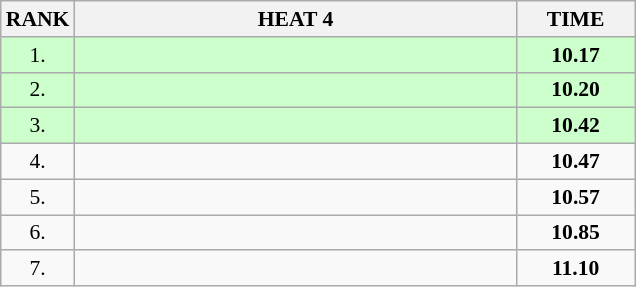<table class="wikitable" style="border-collapse: collapse; font-size: 90%;">
<tr>
<th>RANK</th>
<th style="width: 20em">HEAT 4</th>
<th style="width: 5em">TIME</th>
</tr>
<tr style="background:#ccffcc;">
<td align="center">1.</td>
<td></td>
<td align="center"><strong>10.17</strong></td>
</tr>
<tr style="background:#ccffcc;">
<td align="center">2.</td>
<td></td>
<td align="center"><strong>10.20</strong></td>
</tr>
<tr style="background:#ccffcc;">
<td align="center">3.</td>
<td></td>
<td align="center"><strong>10.42</strong></td>
</tr>
<tr>
<td align="center">4.</td>
<td></td>
<td align="center"><strong>10.47</strong></td>
</tr>
<tr>
<td align="center">5.</td>
<td></td>
<td align="center"><strong>10.57</strong></td>
</tr>
<tr>
<td align="center">6.</td>
<td></td>
<td align="center"><strong>10.85</strong></td>
</tr>
<tr>
<td align="center">7.</td>
<td></td>
<td align="center"><strong>11.10</strong></td>
</tr>
</table>
